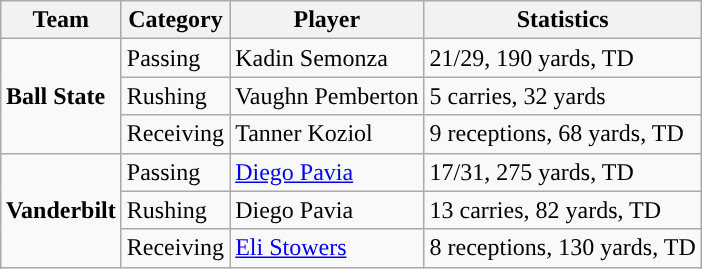<table class="wikitable" style="float: right;">
<tr>
<th>Team</th>
<th>Category</th>
<th>Player</th>
<th>Statistics</th>
</tr>
<tr>
<td rowspan=3><strong>Ball State</strong></td>
<td>Passing</td>
<td>Kadin Semonza</td>
<td>21/29, 190 yards, TD</td>
</tr>
<tr>
<td>Rushing</td>
<td>Vaughn Pemberton</td>
<td>5 carries, 32 yards</td>
</tr>
<tr>
<td>Receiving</td>
<td>Tanner Koziol</td>
<td>9 receptions, 68 yards, TD</td>
</tr>
<tr>
<td rowspan=3><strong>Vanderbilt</strong></td>
<td>Passing</td>
<td><a href='#'>Diego Pavia</a></td>
<td>17/31, 275 yards, TD</td>
</tr>
<tr>
<td>Rushing</td>
<td>Diego Pavia</td>
<td>13 carries, 82 yards, TD</td>
</tr>
<tr>
<td>Receiving</td>
<td><a href='#'>Eli Stowers</a></td>
<td>8 receptions, 130 yards, TD</td>
</tr>
</table>
